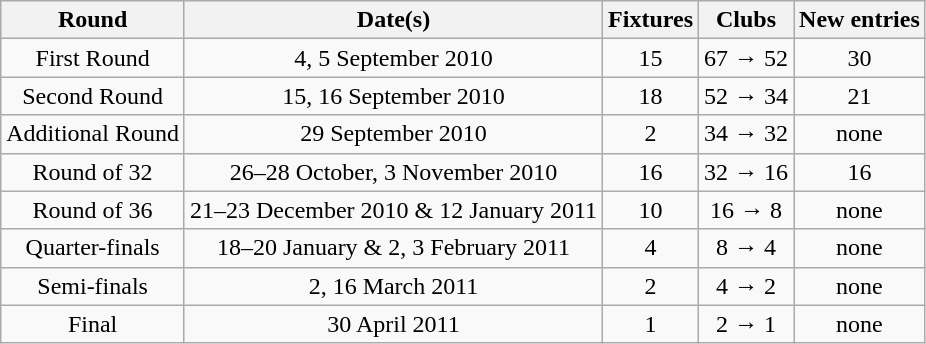<table class="wikitable" style="text-align:center">
<tr>
<th>Round</th>
<th>Date(s)</th>
<th>Fixtures</th>
<th>Clubs</th>
<th>New entries</th>
</tr>
<tr>
<td>First Round</td>
<td>4, 5 September 2010</td>
<td>15</td>
<td>67 → 52</td>
<td>30</td>
</tr>
<tr>
<td>Second Round</td>
<td>15, 16 September 2010</td>
<td>18</td>
<td>52 → 34</td>
<td>21</td>
</tr>
<tr>
<td>Additional Round</td>
<td>29 September 2010</td>
<td>2</td>
<td>34 → 32</td>
<td>none</td>
</tr>
<tr>
<td>Round of 32</td>
<td>26–28 October, 3 November 2010</td>
<td>16</td>
<td>32 → 16</td>
<td>16</td>
</tr>
<tr>
<td>Round of 36</td>
<td>21–23 December 2010 & 12 January 2011</td>
<td>10</td>
<td>16 → 8</td>
<td>none</td>
</tr>
<tr>
<td>Quarter-finals</td>
<td>18–20 January & 2, 3 February 2011</td>
<td>4</td>
<td>8 → 4</td>
<td>none</td>
</tr>
<tr>
<td>Semi-finals</td>
<td>2, 16 March 2011</td>
<td>2</td>
<td>4 → 2</td>
<td>none</td>
</tr>
<tr>
<td>Final</td>
<td>30 April 2011</td>
<td>1</td>
<td>2 → 1</td>
<td>none</td>
</tr>
</table>
